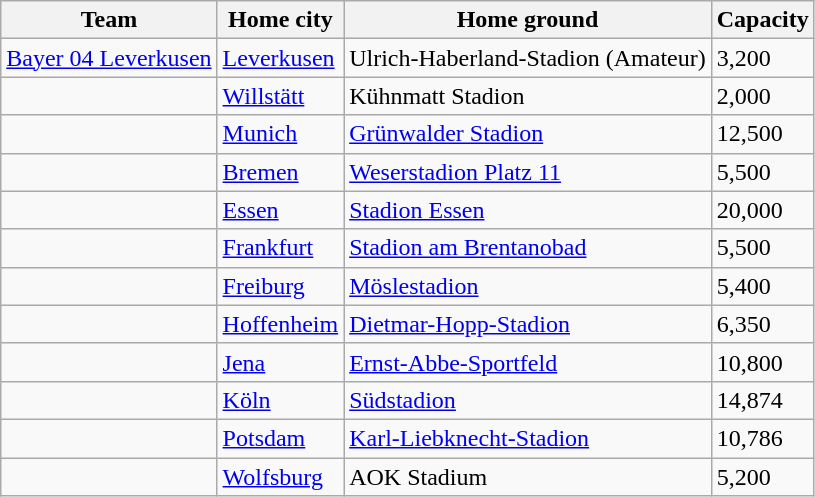<table class="wikitable sortable">
<tr>
<th>Team</th>
<th>Home city</th>
<th>Home ground</th>
<th>Capacity</th>
</tr>
<tr>
<td><a href='#'>Bayer 04 Leverkusen</a></td>
<td><a href='#'>Leverkusen</a></td>
<td>Ulrich-Haberland-Stadion (Amateur)</td>
<td>3,200</td>
</tr>
<tr>
<td></td>
<td><a href='#'>Willstätt</a></td>
<td>Kühnmatt Stadion</td>
<td>2,000</td>
</tr>
<tr>
<td></td>
<td><a href='#'>Munich</a></td>
<td><a href='#'>Grünwalder Stadion</a></td>
<td>12,500</td>
</tr>
<tr>
<td></td>
<td><a href='#'>Bremen</a></td>
<td><a href='#'>Weserstadion Platz 11</a></td>
<td>5,500</td>
</tr>
<tr>
<td></td>
<td><a href='#'>Essen</a></td>
<td><a href='#'>Stadion Essen</a></td>
<td>20,000</td>
</tr>
<tr>
<td></td>
<td><a href='#'>Frankfurt</a></td>
<td><a href='#'>Stadion am Brentanobad</a></td>
<td>5,500</td>
</tr>
<tr>
<td></td>
<td><a href='#'>Freiburg</a></td>
<td><a href='#'>Möslestadion</a></td>
<td>5,400</td>
</tr>
<tr>
<td></td>
<td><a href='#'>Hoffenheim</a></td>
<td><a href='#'>Dietmar-Hopp-Stadion</a></td>
<td>6,350</td>
</tr>
<tr>
<td></td>
<td><a href='#'>Jena</a></td>
<td><a href='#'>Ernst-Abbe-Sportfeld</a></td>
<td>10,800</td>
</tr>
<tr>
<td></td>
<td><a href='#'>Köln</a></td>
<td><a href='#'>Südstadion</a></td>
<td>14,874</td>
</tr>
<tr>
<td></td>
<td><a href='#'>Potsdam</a></td>
<td><a href='#'>Karl-Liebknecht-Stadion</a></td>
<td>10,786</td>
</tr>
<tr>
<td></td>
<td><a href='#'>Wolfsburg</a></td>
<td>AOK Stadium</td>
<td>5,200</td>
</tr>
</table>
